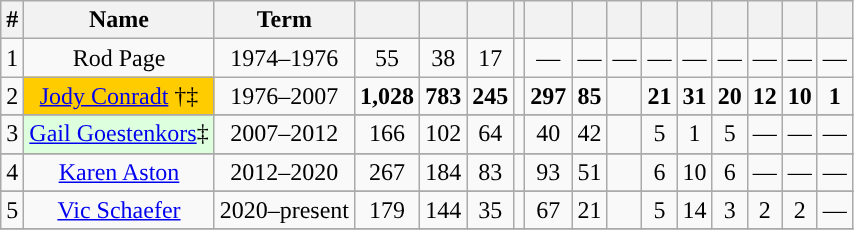<table class="wikitable sortable" style="text-align:center;">
<tr>
<th scope="col">#</th>
<th scope="col">Name</th>
<th scope="col">Term</th>
<th scope="col"></th>
<th scope="col"></th>
<th scope="col"></th>
<th scope="col"></th>
<th scope="col"></th>
<th scope="col"></th>
<th scope="col"></th>
<th scope="col"></th>
<th scope="col"></th>
<th scope="col"></th>
<th scope="col"></th>
<th scope="col"></th>
<th scope="col"></th>
</tr>
<tr>
<td>1</td>
<td>Rod Page</td>
<td>1974–1976</td>
<td>55</td>
<td>38</td>
<td>17</td>
<td></td>
<td>—</td>
<td>—</td>
<td>—</td>
<td>—</td>
<td>—</td>
<td>—</td>
<td>—</td>
<td>—</td>
<td>—</td>
</tr>
<tr>
<td>2</td>
<td bgcolor=#FFCC00><a href='#'>Jody Conradt</a> †‡</td>
<td>1976–2007</td>
<td><strong>1,028</strong></td>
<td><strong>783</strong></td>
<td><strong>245</strong></td>
<td></td>
<td><strong>297</strong></td>
<td><strong>85</strong></td>
<td><strong></strong></td>
<td><strong>21</strong></td>
<td><strong>31</strong></td>
<td><strong>20</strong></td>
<td><strong>12</strong></td>
<td><strong>10</strong></td>
<td><strong>1</strong></td>
</tr>
<tr>
</tr>
<tr>
<td>3</td>
<td bgcolor=#DDFFDD><a href='#'>Gail Goestenkors</a>‡</td>
<td>2007–2012</td>
<td>166</td>
<td>102</td>
<td>64</td>
<td></td>
<td>40</td>
<td>42</td>
<td></td>
<td>5</td>
<td>1</td>
<td>5</td>
<td>—</td>
<td>—</td>
<td>—</td>
</tr>
<tr>
</tr>
<tr>
<td>4</td>
<td><a href='#'>Karen Aston</a></td>
<td>2012–2020</td>
<td>267</td>
<td>184</td>
<td>83</td>
<td></td>
<td>93</td>
<td>51</td>
<td></td>
<td>6</td>
<td>10</td>
<td>6</td>
<td>—</td>
<td>—</td>
<td>—</td>
</tr>
<tr>
</tr>
<tr>
<td>5</td>
<td><a href='#'>Vic Schaefer</a></td>
<td>2020–present</td>
<td>179</td>
<td>144</td>
<td>35</td>
<td><strong></strong></td>
<td>67</td>
<td>21</td>
<td></td>
<td>5</td>
<td>14</td>
<td>3</td>
<td>2</td>
<td>2</td>
<td>—</td>
</tr>
<tr>
</tr>
</table>
